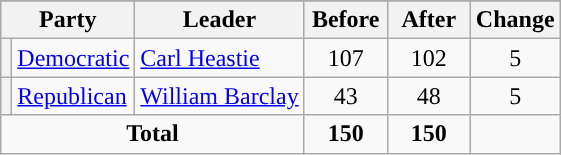<table class="wikitable" style="text-align:center;">
<tr>
</tr>
<tr>
<th colspan=2>Party</th>
<th>Leader</th>
<th style="width:3em">Before</th>
<th style="width:3em">After</th>
<th style="width:3em">Change</th>
</tr>
<tr>
<th style="background-color:"></th>
<td style="text-align:left;"><a href='#'>Democratic</a></td>
<td style="text-align:left;"><a href='#'>Carl Heastie</a></td>
<td>107</td>
<td>102</td>
<td>5</td>
</tr>
<tr>
<th style="background-color:"></th>
<td style="text-align:left;"><a href='#'>Republican</a></td>
<td style="text-align:left;"><a href='#'>William Barclay</a></td>
<td>43</td>
<td>48</td>
<td>5</td>
</tr>
<tr>
<td colspan=3><strong>Total</strong></td>
<td><strong>150</strong></td>
<td><strong>150</strong></td>
<td></td>
</tr>
</table>
